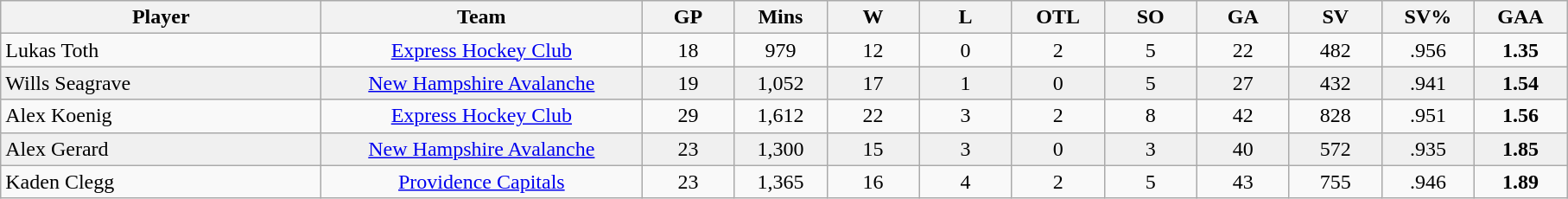<table class="wikitable sortable" style="text-align: center">
<tr>
<td class="unsortable" align=center bgcolor=#F2F2F2 style="width: 15em"><strong>Player</strong></td>
<th style="width: 15em">Team</th>
<th style="width: 4em">GP</th>
<th style="width: 4em">Mins</th>
<th style="width: 4em">W</th>
<th style="width: 4em">L</th>
<th style="width: 4em">OTL</th>
<th style="width: 4em">SO</th>
<th style="width: 4em">GA</th>
<th style="width: 4em">SV</th>
<th style="width: 4em">SV%</th>
<th style="width: 4em">GAA</th>
</tr>
<tr>
<td align=left>Lukas Toth</td>
<td><a href='#'>Express Hockey Club</a></td>
<td>18</td>
<td>979</td>
<td>12</td>
<td>0</td>
<td>2</td>
<td>5</td>
<td>22</td>
<td>482</td>
<td>.956</td>
<td><strong>1.35</strong></td>
</tr>
<tr bgcolor=f0f0f0>
<td align=left>Wills Seagrave</td>
<td><a href='#'>New Hampshire Avalanche</a></td>
<td>19</td>
<td>1,052</td>
<td>17</td>
<td>1</td>
<td>0</td>
<td>5</td>
<td>27</td>
<td>432</td>
<td>.941</td>
<td><strong>1.54</strong></td>
</tr>
<tr>
<td align=left>Alex Koenig</td>
<td><a href='#'>Express Hockey Club</a></td>
<td>29</td>
<td>1,612</td>
<td>22</td>
<td>3</td>
<td>2</td>
<td>8</td>
<td>42</td>
<td>828</td>
<td>.951</td>
<td><strong>1.56</strong></td>
</tr>
<tr bgcolor=f0f0f0>
<td align=left>Alex Gerard</td>
<td><a href='#'>New Hampshire Avalanche</a></td>
<td>23</td>
<td>1,300</td>
<td>15</td>
<td>3</td>
<td>0</td>
<td>3</td>
<td>40</td>
<td>572</td>
<td>.935</td>
<td><strong>1.85</strong></td>
</tr>
<tr>
<td align=left>Kaden Clegg</td>
<td><a href='#'>Providence Capitals</a></td>
<td>23</td>
<td>1,365</td>
<td>16</td>
<td>4</td>
<td>2</td>
<td>5</td>
<td>43</td>
<td>755</td>
<td>.946</td>
<td><strong>1.89</strong></td>
</tr>
</table>
